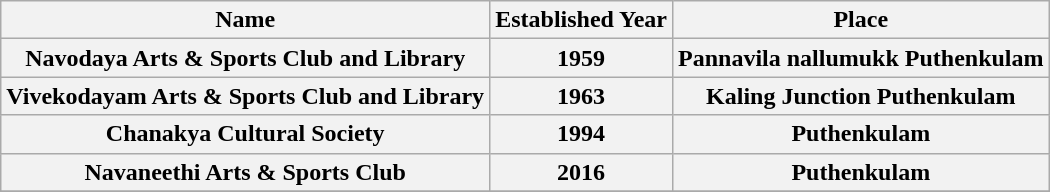<table class="wikitable">
<tr>
<th>Name</th>
<th>Established Year</th>
<th>Place</th>
</tr>
<tr>
<th>Navodaya Arts & Sports Club and Library</th>
<th>1959</th>
<th>Pannavila nallumukk Puthenkulam</th>
</tr>
<tr>
<th>Vivekodayam Arts & Sports Club and Library</th>
<th>1963</th>
<th>Kaling Junction Puthenkulam</th>
</tr>
<tr>
<th>Chanakya Cultural Society</th>
<th>1994</th>
<th>Puthenkulam</th>
</tr>
<tr>
<th>Navaneethi Arts & Sports Club</th>
<th>2016</th>
<th>Puthenkulam</th>
</tr>
<tr>
</tr>
</table>
